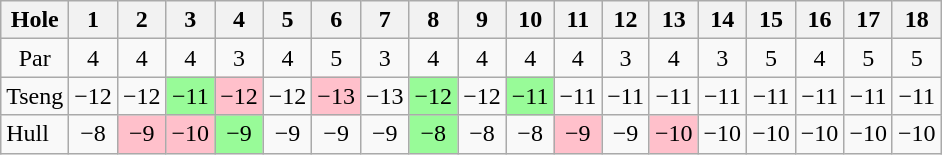<table class="wikitable" style="text-align:center">
<tr>
<th>Hole</th>
<th> 1 </th>
<th> 2 </th>
<th> 3 </th>
<th> 4 </th>
<th> 5 </th>
<th> 6 </th>
<th> 7 </th>
<th> 8 </th>
<th> 9 </th>
<th>10</th>
<th>11</th>
<th>12</th>
<th>13</th>
<th>14</th>
<th>15</th>
<th>16</th>
<th>17</th>
<th>18</th>
</tr>
<tr>
<td>Par</td>
<td>4</td>
<td>4</td>
<td>4</td>
<td>3</td>
<td>4</td>
<td>5</td>
<td>3</td>
<td>4</td>
<td>4</td>
<td>4</td>
<td>4</td>
<td>3</td>
<td>4</td>
<td>3</td>
<td>5</td>
<td>4</td>
<td>5</td>
<td>5</td>
</tr>
<tr>
<td align=left> Tseng</td>
<td>−12</td>
<td>−12</td>
<td style="background: PaleGreen;">−11</td>
<td style="background: Pink;">−12</td>
<td>−12</td>
<td style="background: Pink;">−13</td>
<td>−13</td>
<td style="background: PaleGreen;">−12</td>
<td>−12</td>
<td style="background: PaleGreen;">−11</td>
<td>−11</td>
<td>−11</td>
<td>−11</td>
<td>−11</td>
<td>−11</td>
<td>−11</td>
<td>−11</td>
<td>−11</td>
</tr>
<tr>
<td align=left> Hull</td>
<td>−8</td>
<td style="background: Pink;">−9</td>
<td style="background: Pink;">−10</td>
<td style="background: PaleGreen;">−9</td>
<td>−9</td>
<td>−9</td>
<td>−9</td>
<td style="background: PaleGreen;">−8</td>
<td>−8</td>
<td>−8</td>
<td style="background: Pink;">−9</td>
<td>−9</td>
<td style="background: Pink;">−10</td>
<td>−10</td>
<td>−10</td>
<td>−10</td>
<td>−10</td>
<td>−10</td>
</tr>
</table>
